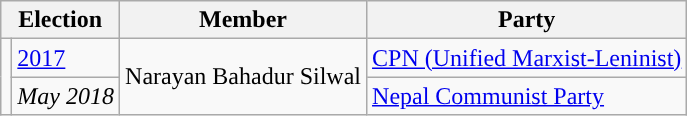<table class="wikitable">
<tr>
<th colspan="2">Election</th>
<th>Member</th>
<th>Party</th>
</tr>
<tr>
<td rowspan="2" style="background-color:"></td>
<td><a href='#'>2017</a></td>
<td rowspan="2">Narayan Bahadur Silwal</td>
<td><a href='#'>CPN (Unified Marxist-Leninist)</a></td>
</tr>
<tr>
<td><em>May 2018</em></td>
<td><a href='#'>Nepal Communist Party</a></td>
</tr>
</table>
